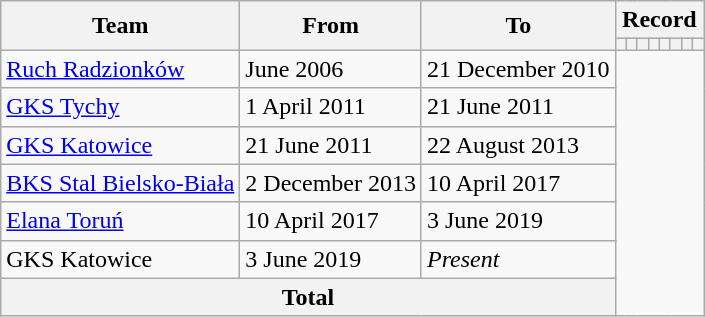<table class="wikitable" style="text-align: center;">
<tr>
<th rowspan="2">Team</th>
<th rowspan="2">From</th>
<th rowspan="2">To</th>
<th colspan="8">Record</th>
</tr>
<tr>
<th></th>
<th></th>
<th></th>
<th></th>
<th></th>
<th></th>
<th></th>
<th></th>
</tr>
<tr>
<td align=left><a href='#'>Ruch Radzionków</a></td>
<td align=left>June 2006</td>
<td align=left>21 December 2010<br></td>
</tr>
<tr>
<td align=left><a href='#'>GKS Tychy</a></td>
<td align=left>1 April 2011</td>
<td align=left>21 June 2011<br></td>
</tr>
<tr>
<td align=left><a href='#'>GKS Katowice</a></td>
<td align=left>21 June 2011</td>
<td align=left>22 August 2013<br></td>
</tr>
<tr>
<td align=left><a href='#'>BKS Stal Bielsko-Biała</a></td>
<td align=left>2 December 2013</td>
<td align=left>10 April 2017<br></td>
</tr>
<tr>
<td align=left><a href='#'>Elana Toruń</a></td>
<td align=left>10 April 2017</td>
<td align=left>3 June 2019<br></td>
</tr>
<tr>
<td align=left>GKS Katowice</td>
<td align=left>3 June 2019</td>
<td align=left><em>Present</em><br></td>
</tr>
<tr>
<th colspan="3">Total<br></th>
</tr>
</table>
